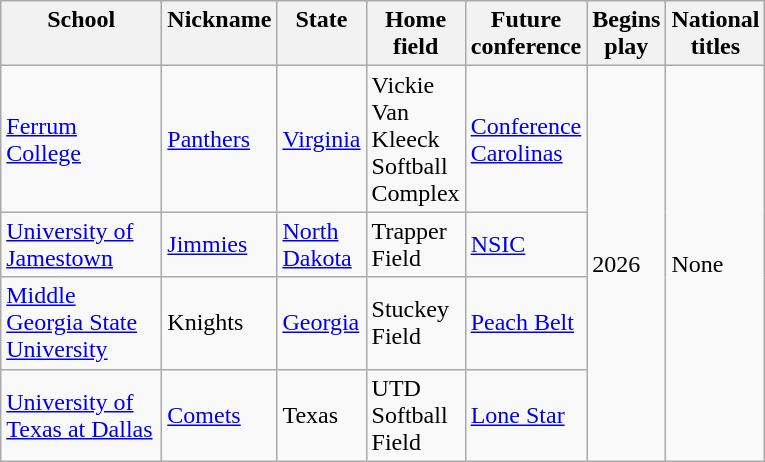<table class="wikitable">
<tr valign=baseline>
<th style="width:100px;">School</th>
<th style="width:20px;">Nickname</th>
<th style="width:15px;">State</th>
<th style="width:40px;">Home field</th>
<th style="width:20px;">Future conference</th>
<th style="width:25px;">Begins play</th>
<th style="width:20px;">National titles</th>
</tr>
<tr>
<td><a href='#'>Ferrum College</a></td>
<td><a href='#'>Panthers</a></td>
<td><a href='#'>Virginia</a></td>
<td>Vickie Van Kleeck Softball Complex</td>
<td><a href='#'>Conference Carolinas</a></td>
<td rowspan=4>2026</td>
<td rowspan=4>None</td>
</tr>
<tr>
<td><a href='#'>University of Jamestown</a></td>
<td><a href='#'>Jimmies</a></td>
<td><a href='#'>North Dakota</a></td>
<td>Trapper Field</td>
<td><a href='#'>NSIC</a></td>
</tr>
<tr>
<td><a href='#'>Middle Georgia State University</a></td>
<td>Knights</td>
<td><a href='#'>Georgia</a></td>
<td>Stuckey Field</td>
<td><a href='#'>Peach Belt</a></td>
</tr>
<tr>
<td><a href='#'>University of Texas at Dallas</a></td>
<td><a href='#'>Comets</a></td>
<td>Texas</td>
<td>UTD Softball Field</td>
<td><a href='#'>Lone Star</a></td>
</tr>
</table>
